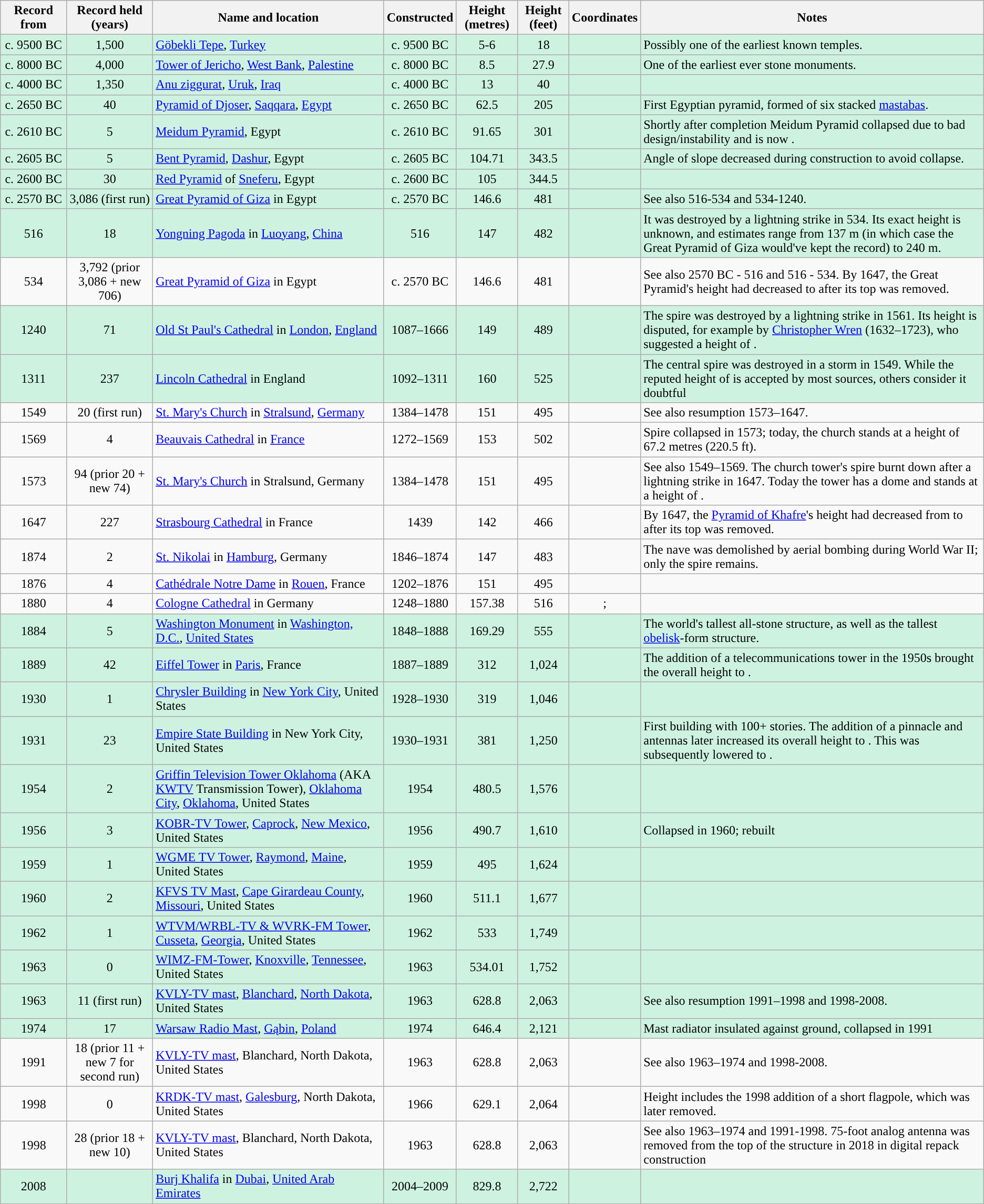<table class="sortable wikitable" style="text-align: center;" cellpadding="2">
<tr style="background: #ececec;">
<th>Record from</th>
<th>Record held (years)</th>
<th>Name and location</th>
<th>Constructed</th>
<th>Height (metres)</th>
<th>Height (feet)</th>
<th class="unsortable">Coordinates</th>
<th class="unsortable">Notes</th>
</tr>
<tr style="background-color:#CEF2E0">
<td data-sort-value="-9500">c. 9500 BC</td>
<td>1,500</td>
<td style="text-align:left"><a href='#'>Göbekli Tepe</a>, <a href='#'>Turkey</a></td>
<td data-sort-value="-9500">c. 9500 BC</td>
<td>5-6</td>
<td>18</td>
<td></td>
<td style="text-align:left;">Possibly one of the earliest known temples.</td>
</tr>
<tr style="background-color:#CEF2E0">
<td data-sort-value="-8000">c. 8000 BC</td>
<td>4,000</td>
<td style="text-align:left"><a href='#'>Tower of Jericho</a>, <a href='#'>West Bank</a>, <a href='#'>Palestine</a></td>
<td data-sort-value="-8000">c. 8000 BC</td>
<td>8.5</td>
<td>27.9</td>
<td></td>
<td style="text-align:left;">One of the earliest ever stone monuments.</td>
</tr>
<tr style="background-color:#CEF2E0">
<td data-sort-value="-4000">c. 4000 BC</td>
<td>1,350</td>
<td style="text-align:left"><a href='#'>Anu ziggurat</a>, <a href='#'>Uruk</a>, <a href='#'>Iraq</a></td>
<td data-sort-value="-4000">c. 4000 BC</td>
<td>13</td>
<td>40</td>
<td></td>
<td></td>
</tr>
<tr style="background-color:#CEF2E0">
<td data-sort-value="-2650">c. 2650 BC</td>
<td>40</td>
<td style="text-align:left"><a href='#'>Pyramid of Djoser</a>, <a href='#'>Saqqara</a>, <a href='#'>Egypt</a></td>
<td data-sort-value="-2650">c. 2650 BC</td>
<td>62.5</td>
<td>205</td>
<td></td>
<td style="text-align:left;">First Egyptian pyramid, formed of six stacked <a href='#'>mastabas</a>.</td>
</tr>
<tr style="background-color:#CEF2E0">
<td data-sort-value="-2610">c. 2610 BC</td>
<td>5</td>
<td style="text-align:left;"><a href='#'>Meidum Pyramid</a>, Egypt</td>
<td data-sort-value="-2610">c. 2610 BC</td>
<td>91.65</td>
<td>301</td>
<td></td>
<td style="text-align:left;">Shortly after completion Meidum Pyramid collapsed due to bad design/instability and is now .</td>
</tr>
<tr style="background-color:#CEF2E0">
<td data-sort-value="-2605">c. 2605 BC</td>
<td>5</td>
<td style="text-align:left;"><a href='#'>Bent Pyramid</a>, <a href='#'>Dashur</a>, Egypt</td>
<td data-sort-value="-2605">c. 2605 BC</td>
<td>104.71</td>
<td>343.5</td>
<td></td>
<td style="text-align:left;">Angle of slope decreased during construction to avoid collapse.</td>
</tr>
<tr style="background-color:#CEF2E0">
<td data-sort-value="-2600">c. 2600 BC</td>
<td>30</td>
<td style="text-align:left"><a href='#'>Red Pyramid</a> of <a href='#'>Sneferu</a>, Egypt</td>
<td data-sort-value="-2600">c. 2600 BC</td>
<td>105</td>
<td>344.5</td>
<td></td>
<td> </td>
</tr>
<tr style="background-color:#CEF2E0">
<td data-sort-value="-2570">c. 2570 BC</td>
<td>3,086 (first run)</td>
<td style="text-align:left;"><a href='#'>Great Pyramid of Giza</a> in Egypt</td>
<td data-sort-value="-2570">c. 2570 BC</td>
<td>146.6</td>
<td>481</td>
<td></td>
<td style="text-align:left;">See also 516-534 and 534-1240.</td>
</tr>
<tr style="background-color:#CEF2E0">
<td>516</td>
<td>18</td>
<td style="text-align:left;"><a href='#'>Yongning Pagoda</a> in <a href='#'>Luoyang</a>, <a href='#'>China</a></td>
<td>516</td>
<td>147</td>
<td>482</td>
<td></td>
<td style="text-align:left;">It was destroyed by a lightning strike in 534.  Its exact height is unknown, and estimates range from 137 m (in which case the Great Pyramid of Giza would've kept the record) to 240 m.</td>
</tr>
<tr>
<td>534</td>
<td>3,792 (prior 3,086 + new 706)</td>
<td style="text-align:left;"><a href='#'>Great Pyramid of Giza</a> in Egypt</td>
<td data-sort-value="-2570">c. 2570 BC</td>
<td>146.6</td>
<td>481</td>
<td></td>
<td style="text-align:left;">See also 2570 BC - 516 and 516 - 534.  By 1647, the Great Pyramid's height had decreased to  after its top was removed.</td>
</tr>
<tr style="background-color:#CEF2E0">
<td>1240</td>
<td>71</td>
<td style="text-align:left;"><a href='#'>Old St Paul's Cathedral</a> in <a href='#'>London</a>, <a href='#'>England</a></td>
<td data-sort-value="1666">1087–1666</td>
<td>149</td>
<td>489</td>
<td></td>
<td style="text-align:left;">The spire was destroyed by a lightning strike in 1561.  Its height is disputed, for example by <a href='#'>Christopher Wren</a> (1632–1723), who suggested a height of .</td>
</tr>
<tr style="background-color:#CEF2E0">
<td>1311</td>
<td>237</td>
<td style="text-align:left;"><a href='#'>Lincoln Cathedral</a> in England</td>
<td data-sort-value="1311">1092–1311</td>
<td>160</td>
<td>525</td>
<td></td>
<td style="text-align:left;">The central spire was destroyed in a storm in 1549. While the reputed height of  is accepted by most sources, others consider it doubtful</td>
</tr>
<tr>
<td>1549</td>
<td>20 (first run)</td>
<td style="text-align:left;"><a href='#'>St. Mary's Church</a> in <a href='#'>Stralsund</a>, <a href='#'>Germany</a></td>
<td data-sort-value="1478">1384–1478</td>
<td>151</td>
<td>495</td>
<td></td>
<td style="text-align:left;">See also resumption 1573–1647.</td>
</tr>
<tr>
<td>1569</td>
<td>4</td>
<td style="text-align:left;"><a href='#'>Beauvais Cathedral</a> in <a href='#'>France</a></td>
<td data-sort-value="1569">1272–1569</td>
<td>153</td>
<td>502</td>
<td></td>
<td style="text-align:left;">Spire collapsed in 1573; today, the church stands at a height of 67.2 metres (220.5 ft).</td>
</tr>
<tr>
<td>1573</td>
<td>94 (prior 20 + new 74)</td>
<td style="text-align:left;"><a href='#'>St. Mary's Church</a> in Stralsund, Germany</td>
<td data-sort-value="1478">1384–1478</td>
<td>151</td>
<td>495</td>
<td></td>
<td style="text-align:left;">See also 1549–1569. The church tower's spire burnt down after a lightning strike in 1647. Today the tower has a dome and stands at a height of .</td>
</tr>
<tr>
<td>1647</td>
<td>227</td>
<td style="text-align:left;"><a href='#'>Strasbourg Cathedral</a> in France</td>
<td>1439</td>
<td>142</td>
<td>466</td>
<td></td>
<td style="text-align:left;">By 1647, the <a href='#'>Pyramid of Khafre</a>'s height had decreased from  to  after its top was removed.</td>
</tr>
<tr>
<td>1874</td>
<td>2</td>
<td style="text-align:left;"><a href='#'>St. Nikolai</a> in <a href='#'>Hamburg</a>, Germany</td>
<td data-sort-value="1874">1846–1874</td>
<td>147</td>
<td>483</td>
<td></td>
<td style="text-align:left;">The nave was demolished by aerial bombing during World War II; only the spire remains.</td>
</tr>
<tr>
<td>1876</td>
<td>4</td>
<td style="text-align:left;"><a href='#'>Cathédrale Notre Dame</a> in <a href='#'>Rouen</a>, France</td>
<td data-sort-value="1876">1202–1876</td>
<td>151</td>
<td>495</td>
<td></td>
<td> </td>
</tr>
<tr>
<td>1880</td>
<td>4</td>
<td style="text-align:left;"><a href='#'>Cologne Cathedral</a> in Germany</td>
<td data-sort-value="1880">1248–1880</td>
<td>157.38</td>
<td>516</td>
<td> ;</td>
<td style="text-align:left;"></td>
</tr>
<tr style="background-color:#CEF2E0">
<td>1884</td>
<td>5</td>
<td style="text-align:left;"><a href='#'>Washington Monument</a> in <a href='#'>Washington, D.C.</a>, <a href='#'>United States</a></td>
<td data-sort-value="1888">1848–1888</td>
<td>169.29</td>
<td>555</td>
<td></td>
<td style="text-align:left;">The world's tallest all-stone structure, as well as the tallest <a href='#'>obelisk</a>-form structure.</td>
</tr>
<tr style="background-color:#CEF2E0">
<td>1889</td>
<td>42</td>
<td style="text-align:left;"><a href='#'>Eiffel Tower</a> in <a href='#'>Paris</a>, France</td>
<td data-sort-value="1889">1887–1889</td>
<td>312</td>
<td>1,024</td>
<td></td>
<td style="text-align:left;">The addition of a telecommunications tower in the 1950s brought the overall height to .</td>
</tr>
<tr style="background-color:#CEF2E0">
<td>1930</td>
<td>1</td>
<td style="text-align:left;"><a href='#'>Chrysler Building</a> in <a href='#'>New York City</a>, United States</td>
<td data-sort-value="1930">1928–1930</td>
<td>319</td>
<td>1,046</td>
<td></td>
<td style="text-align:left;"></td>
</tr>
<tr style="background-color:#CEF2E0">
<td>1931</td>
<td>23</td>
<td style="text-align:left;"><a href='#'>Empire State Building</a> in New York City, United States</td>
<td data-sort-value="1931">1930–1931</td>
<td>381</td>
<td>1,250</td>
<td></td>
<td style="text-align:left;">First building with 100+ stories. The addition of a pinnacle and antennas later increased its overall height to . This was subsequently lowered to .</td>
</tr>
<tr style="background-color:#CEF2E0">
<td>1954</td>
<td>2</td>
<td style="text-align:left"><a href='#'>Griffin Television Tower Oklahoma</a> (AKA <a href='#'>KWTV</a> Transmission Tower), <a href='#'>Oklahoma City</a>, <a href='#'>Oklahoma</a>, United States</td>
<td>1954</td>
<td>480.5</td>
<td>1,576</td>
<td></td>
<td></td>
</tr>
<tr style="background-color:#CEF2E0">
<td>1956</td>
<td>3</td>
<td style="text-align:left"><a href='#'>KOBR-TV Tower</a>, <a href='#'>Caprock</a>, <a href='#'>New Mexico</a>, United States</td>
<td>1956</td>
<td>490.7</td>
<td>1,610</td>
<td></td>
<td style="text-align:left;">Collapsed in 1960; rebuilt</td>
</tr>
<tr style="background-color:#CEF2E0">
<td>1959</td>
<td>1</td>
<td style="text-align:left"><a href='#'>WGME TV Tower</a>, <a href='#'>Raymond</a>, <a href='#'>Maine</a>, United States</td>
<td>1959</td>
<td>495</td>
<td>1,624</td>
<td></td>
<td></td>
</tr>
<tr style="background-color:#CEF2E0">
<td>1960</td>
<td>2</td>
<td style="text-align:left"><a href='#'>KFVS TV Mast</a>, <a href='#'>Cape Girardeau County</a>, <a href='#'>Missouri</a>, United States</td>
<td>1960</td>
<td>511.1</td>
<td>1,677</td>
<td></td>
<td></td>
</tr>
<tr style="background-color:#CEF2E0">
<td>1962</td>
<td>1</td>
<td style="text-align:left"><a href='#'>WTVM/WRBL-TV & WVRK-FM Tower</a>, <a href='#'>Cusseta</a>, <a href='#'>Georgia</a>, United States</td>
<td>1962</td>
<td>533</td>
<td>1,749</td>
<td></td>
<td></td>
</tr>
<tr style="background-color:#CEF2E0">
<td>1963</td>
<td>0</td>
<td style="text-align:left"><a href='#'>WIMZ-FM-Tower</a>, <a href='#'>Knoxville</a>, <a href='#'>Tennessee</a>, United States</td>
<td>1963</td>
<td>534.01</td>
<td>1,752</td>
<td></td>
<td></td>
</tr>
<tr style="background-color:#CEF2E0">
<td>1963</td>
<td>11 (first run)</td>
<td style="text-align:left"><a href='#'>KVLY-TV mast</a>, <a href='#'>Blanchard</a>, <a href='#'>North Dakota</a>, United States</td>
<td>1963</td>
<td>628.8</td>
<td>2,063</td>
<td></td>
<td style="text-align:left;">See also resumption 1991–1998 and 1998-2008.</td>
</tr>
<tr style="background-color:#CEF2E0">
<td>1974</td>
<td>17</td>
<td style="text-align:left"><a href='#'>Warsaw Radio Mast</a>, <a href='#'>Gąbin</a>, <a href='#'>Poland</a></td>
<td>1974</td>
<td>646.4</td>
<td>2,121</td>
<td></td>
<td style="text-align:left;">Mast radiator insulated against ground, collapsed in 1991</td>
</tr>
<tr>
<td>1991</td>
<td>18 (prior 11 + new 7 for second run)</td>
<td style="text-align:left"><a href='#'>KVLY-TV mast</a>, Blanchard, North Dakota, United States</td>
<td>1963</td>
<td>628.8</td>
<td>2,063</td>
<td></td>
<td style="text-align:left;">See also 1963–1974 and 1998-2008.</td>
</tr>
<tr>
<td>1998</td>
<td>0</td>
<td style="text-align:left"><a href='#'>KRDK-TV mast</a>, <a href='#'>Galesburg</a>, North Dakota, United States</td>
<td>1966</td>
<td>629.1</td>
<td>2,064</td>
<td></td>
<td style="text-align:left;">Height includes the 1998 addition of a short flagpole, which was later removed.</td>
</tr>
<tr>
<td>1998</td>
<td>28 (prior 18 + new 10)</td>
<td style="text-align:left"><a href='#'>KVLY-TV mast</a>, Blanchard, North Dakota, United States</td>
<td>1963</td>
<td>628.8</td>
<td>2,063</td>
<td></td>
<td style="text-align:left;">See also 1963–1974 and 1991-1998. 75-foot analog antenna was removed from the top of the structure in 2018 in digital repack construction</td>
</tr>
<tr style="background-color:#CEF2E0">
<td>2008</td>
<td></td>
<td style="text-align:left;"><a href='#'>Burj Khalifa</a> in <a href='#'>Dubai</a>, <a href='#'>United Arab Emirates</a></td>
<td data-sort-value="2009">2004–2009</td>
<td>829.8</td>
<td>2,722</td>
<td></td>
<td></td>
</tr>
</table>
